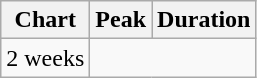<table class="wikitable plainrowheaders" style="text-align:center">
<tr>
<th scope="col">Chart</th>
<th scope="col">Peak</th>
<th scope="col">Duration</th>
</tr>
<tr>
<td>2 weeks</td>
</tr>
</table>
